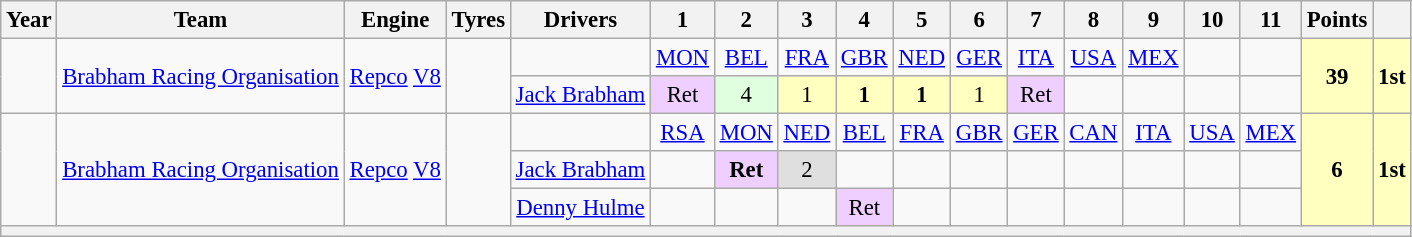<table class="wikitable" style="text-align:center; font-size:95%">
<tr>
<th scope="col">Year</th>
<th scope="col">Team</th>
<th scope="col">Engine</th>
<th scope="col">Tyres</th>
<th scope="col">Drivers</th>
<th scope="col">1</th>
<th scope="col">2</th>
<th scope="col">3</th>
<th scope="col">4</th>
<th scope="col">5</th>
<th scope="col">6</th>
<th scope="col">7</th>
<th scope="col">8</th>
<th scope="col">9</th>
<th scope="col">10</th>
<th scope="col">11</th>
<th scope="col">Points</th>
<th scope="col"></th>
</tr>
<tr>
<td rowspan="2"></td>
<td rowspan="2"><a href='#'>Brabham Racing Organisation</a></td>
<td rowspan="2"><a href='#'>Repco</a> <a href='#'>V8</a></td>
<td rowspan="2"></td>
<td></td>
<td><a href='#'>MON</a></td>
<td><a href='#'>BEL</a></td>
<td><a href='#'>FRA</a></td>
<td><a href='#'>GBR</a></td>
<td><a href='#'>NED</a></td>
<td><a href='#'>GER</a></td>
<td><a href='#'>ITA</a></td>
<td><a href='#'>USA</a></td>
<td><a href='#'>MEX</a></td>
<td></td>
<td></td>
<td rowspan="2" style="background:#FFFFBF;"><strong>39</strong></td>
<td rowspan="2" style="background:#FFFFBF;"><strong>1st</strong></td>
</tr>
<tr>
<td><a href='#'>Jack Brabham</a></td>
<td style="background:#EFCFFF;">Ret</td>
<td style="background:#DFFFDF;">4</td>
<td style="background:#FFFFBF;">1</td>
<td style="background:#FFFFBF;"><strong>1</strong></td>
<td style="background:#FFFFBF;"><strong>1</strong></td>
<td style="background:#FFFFBF;">1</td>
<td style="background:#EFCFFF;">Ret</td>
<td></td>
<td></td>
<td></td>
<td></td>
</tr>
<tr>
<td rowspan="3"></td>
<td rowspan="3"><a href='#'>Brabham Racing Organisation</a></td>
<td rowspan="3"><a href='#'>Repco</a> <a href='#'>V8</a></td>
<td rowspan="3"></td>
<td></td>
<td><a href='#'>RSA</a></td>
<td><a href='#'>MON</a></td>
<td><a href='#'>NED</a></td>
<td><a href='#'>BEL</a></td>
<td><a href='#'>FRA</a></td>
<td><a href='#'>GBR</a></td>
<td><a href='#'>GER</a></td>
<td><a href='#'>CAN</a></td>
<td><a href='#'>ITA</a></td>
<td><a href='#'>USA</a></td>
<td><a href='#'>MEX</a></td>
<td rowspan="3" style="background:#FFFFBF;"><strong>6</strong></td>
<td rowspan="3" style="background:#FFFFBF;"><strong>1st</strong></td>
</tr>
<tr>
<td><a href='#'>Jack Brabham</a></td>
<td></td>
<td style="background:#EFCFFF;"><strong>Ret</strong></td>
<td style="background:#DFDFDF;">2</td>
<td></td>
<td></td>
<td></td>
<td></td>
<td></td>
<td></td>
<td></td>
<td></td>
</tr>
<tr>
<td><a href='#'>Denny Hulme</a></td>
<td></td>
<td></td>
<td></td>
<td style="background:#EFCFFF;">Ret</td>
<td></td>
<td></td>
<td></td>
<td></td>
<td></td>
<td></td>
<td></td>
</tr>
<tr>
<th colspan="19"></th>
</tr>
</table>
